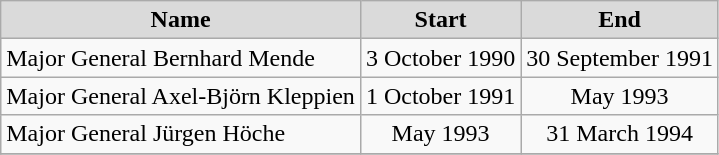<table class="wikitable">
<tr>
<th style="background:#dadada">Name</th>
<th style="background:#dadada">Start</th>
<th style="background:#dadada">End</th>
</tr>
<tr>
<td>Major General Bernhard Mende</td>
<td align="center">3 October 1990</td>
<td align="center">30 September 1991</td>
</tr>
<tr>
<td>Major General Axel-Björn Kleppien</td>
<td align="center">1 October 1991</td>
<td align="center">May 1993</td>
</tr>
<tr>
<td>Major General Jürgen Höche</td>
<td align="center">May 1993</td>
<td align="center">31 March 1994</td>
</tr>
<tr>
</tr>
</table>
